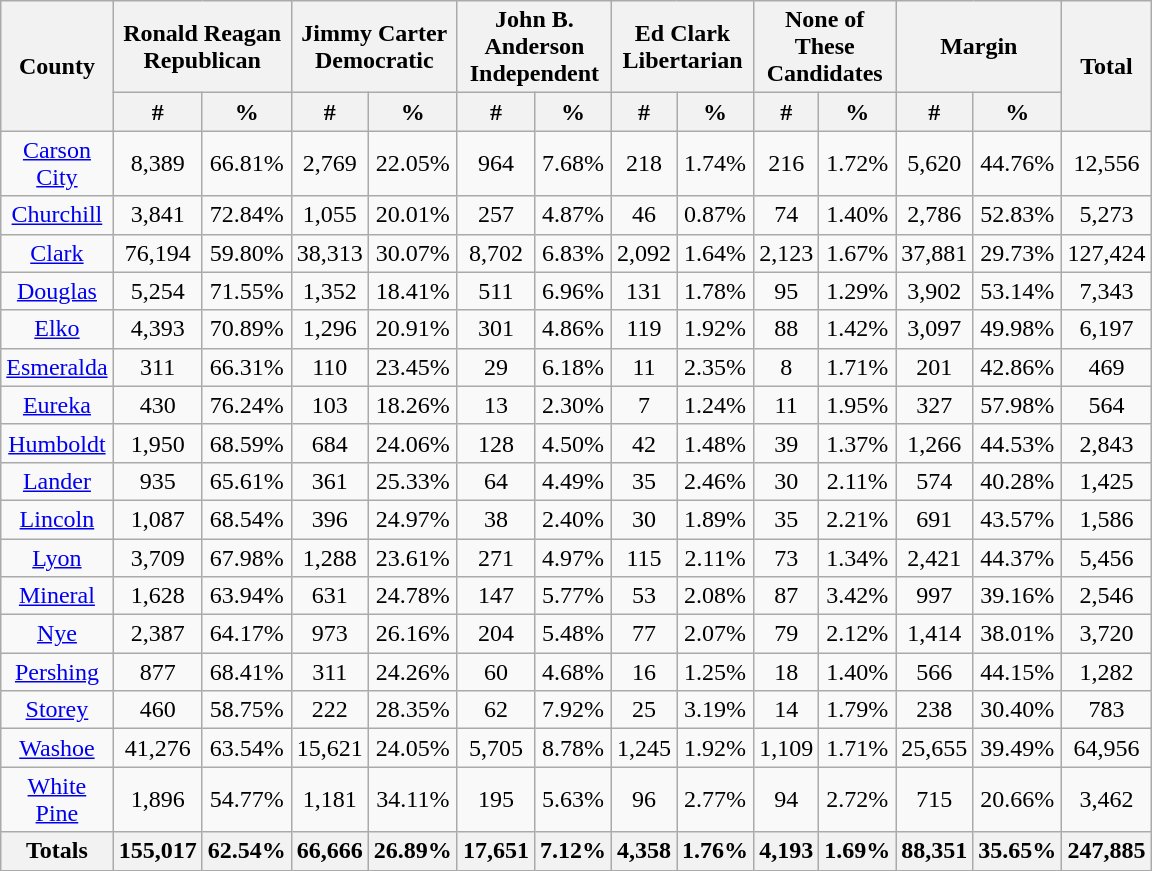<table width="60%" class="wikitable sortable">
<tr>
<th style="text-align:center;" rowspan="2">County</th>
<th style="text-align:center;" colspan="2">Ronald Reagan<br>Republican</th>
<th style="text-align:center;" colspan="2">Jimmy Carter<br>Democratic</th>
<th style="text-align:center;" colspan="2">John B. Anderson<br>Independent</th>
<th style="text-align:center;" colspan="2">Ed Clark<br>Libertarian</th>
<th style="text-align:center;" colspan="2">None of These Candidates<br></th>
<th style="text-align:center;" colspan="2">Margin</th>
<th style="text-align:center;" rowspan="2">Total</th>
</tr>
<tr>
<th style="text-align:center;" data-sort-type="number">#</th>
<th style="text-align:center;" data-sort-type="number">%</th>
<th style="text-align:center;" data-sort-type="number">#</th>
<th style="text-align:center;" data-sort-type="number">%</th>
<th style="text-align:center;" data-sort-type="number">#</th>
<th style="text-align:center;" data-sort-type="number">%</th>
<th style="text-align:center;" data-sort-type="number">#</th>
<th style="text-align:center;" data-sort-type="number">%</th>
<th style="text-align:center;" data-sort-type="number">#</th>
<th style="text-align:center;" data-sort-type="number">%</th>
<th style="text-align:center;" data-sort-type="number">#</th>
<th style="text-align:center;" data-sort-type="number">%</th>
</tr>
<tr style="text-align:center;">
<td><a href='#'>Carson City</a></td>
<td>8,389</td>
<td>66.81%</td>
<td>2,769</td>
<td>22.05%</td>
<td>964</td>
<td>7.68%</td>
<td>218</td>
<td>1.74%</td>
<td>216</td>
<td>1.72%</td>
<td>5,620</td>
<td>44.76%</td>
<td>12,556</td>
</tr>
<tr style="text-align:center;">
<td><a href='#'>Churchill</a></td>
<td>3,841</td>
<td>72.84%</td>
<td>1,055</td>
<td>20.01%</td>
<td>257</td>
<td>4.87%</td>
<td>46</td>
<td>0.87%</td>
<td>74</td>
<td>1.40%</td>
<td>2,786</td>
<td>52.83%</td>
<td>5,273</td>
</tr>
<tr style="text-align:center;">
<td><a href='#'>Clark</a></td>
<td>76,194</td>
<td>59.80%</td>
<td>38,313</td>
<td>30.07%</td>
<td>8,702</td>
<td>6.83%</td>
<td>2,092</td>
<td>1.64%</td>
<td>2,123</td>
<td>1.67%</td>
<td>37,881</td>
<td>29.73%</td>
<td>127,424</td>
</tr>
<tr style="text-align:center;">
<td><a href='#'>Douglas</a></td>
<td>5,254</td>
<td>71.55%</td>
<td>1,352</td>
<td>18.41%</td>
<td>511</td>
<td>6.96%</td>
<td>131</td>
<td>1.78%</td>
<td>95</td>
<td>1.29%</td>
<td>3,902</td>
<td>53.14%</td>
<td>7,343</td>
</tr>
<tr style="text-align:center;">
<td><a href='#'>Elko</a></td>
<td>4,393</td>
<td>70.89%</td>
<td>1,296</td>
<td>20.91%</td>
<td>301</td>
<td>4.86%</td>
<td>119</td>
<td>1.92%</td>
<td>88</td>
<td>1.42%</td>
<td>3,097</td>
<td>49.98%</td>
<td>6,197</td>
</tr>
<tr style="text-align:center;">
<td><a href='#'>Esmeralda</a></td>
<td>311</td>
<td>66.31%</td>
<td>110</td>
<td>23.45%</td>
<td>29</td>
<td>6.18%</td>
<td>11</td>
<td>2.35%</td>
<td>8</td>
<td>1.71%</td>
<td>201</td>
<td>42.86%</td>
<td>469</td>
</tr>
<tr style="text-align:center;">
<td><a href='#'>Eureka</a></td>
<td>430</td>
<td>76.24%</td>
<td>103</td>
<td>18.26%</td>
<td>13</td>
<td>2.30%</td>
<td>7</td>
<td>1.24%</td>
<td>11</td>
<td>1.95%</td>
<td>327</td>
<td>57.98%</td>
<td>564</td>
</tr>
<tr style="text-align:center;">
<td><a href='#'>Humboldt</a></td>
<td>1,950</td>
<td>68.59%</td>
<td>684</td>
<td>24.06%</td>
<td>128</td>
<td>4.50%</td>
<td>42</td>
<td>1.48%</td>
<td>39</td>
<td>1.37%</td>
<td>1,266</td>
<td>44.53%</td>
<td>2,843</td>
</tr>
<tr style="text-align:center;">
<td><a href='#'>Lander</a></td>
<td>935</td>
<td>65.61%</td>
<td>361</td>
<td>25.33%</td>
<td>64</td>
<td>4.49%</td>
<td>35</td>
<td>2.46%</td>
<td>30</td>
<td>2.11%</td>
<td>574</td>
<td>40.28%</td>
<td>1,425</td>
</tr>
<tr style="text-align:center;">
<td><a href='#'>Lincoln</a></td>
<td>1,087</td>
<td>68.54%</td>
<td>396</td>
<td>24.97%</td>
<td>38</td>
<td>2.40%</td>
<td>30</td>
<td>1.89%</td>
<td>35</td>
<td>2.21%</td>
<td>691</td>
<td>43.57%</td>
<td>1,586</td>
</tr>
<tr style="text-align:center;">
<td><a href='#'>Lyon</a></td>
<td>3,709</td>
<td>67.98%</td>
<td>1,288</td>
<td>23.61%</td>
<td>271</td>
<td>4.97%</td>
<td>115</td>
<td>2.11%</td>
<td>73</td>
<td>1.34%</td>
<td>2,421</td>
<td>44.37%</td>
<td>5,456</td>
</tr>
<tr style="text-align:center;">
<td><a href='#'>Mineral</a></td>
<td>1,628</td>
<td>63.94%</td>
<td>631</td>
<td>24.78%</td>
<td>147</td>
<td>5.77%</td>
<td>53</td>
<td>2.08%</td>
<td>87</td>
<td>3.42%</td>
<td>997</td>
<td>39.16%</td>
<td>2,546</td>
</tr>
<tr style="text-align:center;">
<td><a href='#'>Nye</a></td>
<td>2,387</td>
<td>64.17%</td>
<td>973</td>
<td>26.16%</td>
<td>204</td>
<td>5.48%</td>
<td>77</td>
<td>2.07%</td>
<td>79</td>
<td>2.12%</td>
<td>1,414</td>
<td>38.01%</td>
<td>3,720</td>
</tr>
<tr style="text-align:center;">
<td><a href='#'>Pershing</a></td>
<td>877</td>
<td>68.41%</td>
<td>311</td>
<td>24.26%</td>
<td>60</td>
<td>4.68%</td>
<td>16</td>
<td>1.25%</td>
<td>18</td>
<td>1.40%</td>
<td>566</td>
<td>44.15%</td>
<td>1,282</td>
</tr>
<tr style="text-align:center;">
<td><a href='#'>Storey</a></td>
<td>460</td>
<td>58.75%</td>
<td>222</td>
<td>28.35%</td>
<td>62</td>
<td>7.92%</td>
<td>25</td>
<td>3.19%</td>
<td>14</td>
<td>1.79%</td>
<td>238</td>
<td>30.40%</td>
<td>783</td>
</tr>
<tr style="text-align:center;">
<td><a href='#'>Washoe</a></td>
<td>41,276</td>
<td>63.54%</td>
<td>15,621</td>
<td>24.05%</td>
<td>5,705</td>
<td>8.78%</td>
<td>1,245</td>
<td>1.92%</td>
<td>1,109</td>
<td>1.71%</td>
<td>25,655</td>
<td>39.49%</td>
<td>64,956</td>
</tr>
<tr style="text-align:center;">
<td><a href='#'>White Pine</a></td>
<td>1,896</td>
<td>54.77%</td>
<td>1,181</td>
<td>34.11%</td>
<td>195</td>
<td>5.63%</td>
<td>96</td>
<td>2.77%</td>
<td>94</td>
<td>2.72%</td>
<td>715</td>
<td>20.66%</td>
<td>3,462</td>
</tr>
<tr style="text-align:center;">
<th>Totals</th>
<th>155,017</th>
<th>62.54%</th>
<th>66,666</th>
<th>26.89%</th>
<th>17,651</th>
<th>7.12%</th>
<th>4,358</th>
<th>1.76%</th>
<th>4,193</th>
<th>1.69%</th>
<th>88,351</th>
<th>35.65%</th>
<th>247,885</th>
</tr>
</table>
